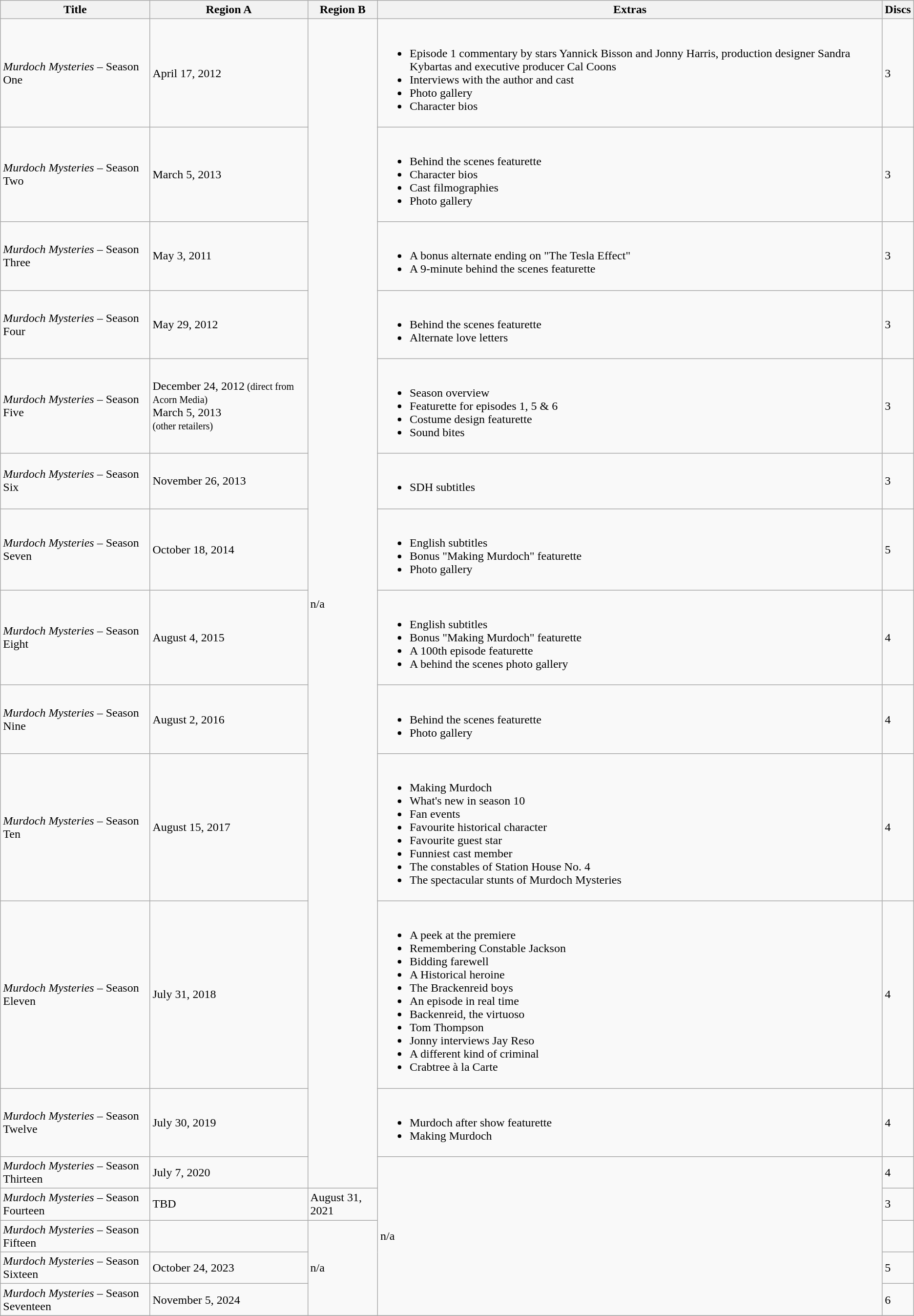<table class="wikitable">
<tr>
<th>Title</th>
<th>Region A</th>
<th>Region B</th>
<th>Extras</th>
<th>Discs</th>
</tr>
<tr>
<td><em>Murdoch Mysteries</em> – Season One</td>
<td>April 17, 2012</td>
<td rowspan=13>n/a</td>
<td><br><ul><li>Episode 1 commentary by stars Yannick Bisson and Jonny Harris, production designer Sandra Kybartas and executive producer Cal Coons</li><li>Interviews with the author and cast</li><li>Photo gallery</li><li>Character bios</li></ul></td>
<td>3</td>
</tr>
<tr>
<td><em>Murdoch Mysteries</em> – Season Two</td>
<td>March 5, 2013</td>
<td><br><ul><li>Behind the scenes featurette</li><li>Character bios</li><li>Cast filmographies</li><li>Photo gallery</li></ul></td>
<td>3</td>
</tr>
<tr>
<td><em>Murdoch Mysteries</em> – Season Three</td>
<td>May 3, 2011</td>
<td><br><ul><li>A bonus alternate ending on "The Tesla Effect"</li><li>A 9-minute behind the scenes featurette</li></ul></td>
<td>3</td>
</tr>
<tr>
<td><em>Murdoch Mysteries</em> – Season Four</td>
<td>May 29, 2012</td>
<td><br><ul><li>Behind the scenes featurette</li><li>Alternate love letters</li></ul></td>
<td>3</td>
</tr>
<tr>
<td><em>Murdoch Mysteries</em> – Season Five</td>
<td>December 24, 2012<small> (direct from Acorn Media)</small><br>March 5, 2013<br><small> (other retailers)</small></td>
<td><br><ul><li>Season overview</li><li>Featurette for episodes 1, 5 & 6</li><li>Costume design featurette</li><li>Sound bites</li></ul></td>
<td>3</td>
</tr>
<tr>
<td><em>Murdoch Mysteries</em> – Season Six</td>
<td>November 26, 2013</td>
<td><br><ul><li>SDH subtitles</li></ul></td>
<td>3</td>
</tr>
<tr>
<td><em>Murdoch Mysteries</em> – Season Seven</td>
<td>October 18, 2014</td>
<td><br><ul><li>English subtitles</li><li>Bonus "Making Murdoch" featurette</li><li>Photo gallery</li></ul></td>
<td>5</td>
</tr>
<tr>
<td><em>Murdoch Mysteries</em> – Season Eight</td>
<td>August 4, 2015</td>
<td><br><ul><li>English subtitles</li><li>Bonus "Making Murdoch" featurette</li><li>A 100th episode featurette</li><li>A behind the scenes photo gallery</li></ul></td>
<td>4</td>
</tr>
<tr>
<td><em>Murdoch Mysteries</em> – Season Nine</td>
<td>August 2, 2016</td>
<td><br><ul><li>Behind the scenes featurette</li><li>Photo gallery</li></ul></td>
<td>4</td>
</tr>
<tr>
<td><em>Murdoch Mysteries</em> – Season Ten</td>
<td>August 15, 2017</td>
<td><br><ul><li>Making Murdoch</li><li>What's new in season 10</li><li>Fan events</li><li>Favourite historical character</li><li>Favourite guest star</li><li>Funniest cast member</li><li>The constables of Station House No. 4</li><li>The spectacular stunts of Murdoch Mysteries</li></ul></td>
<td>4</td>
</tr>
<tr>
<td><em>Murdoch Mysteries</em> – Season Eleven</td>
<td>July 31, 2018</td>
<td><br><ul><li>A peek at the premiere</li><li>Remembering Constable Jackson</li><li>Bidding farewell</li><li>A Historical heroine</li><li>The Brackenreid boys</li><li>An episode in real time</li><li>Backenreid, the virtuoso</li><li>Tom Thompson</li><li>Jonny interviews Jay Reso</li><li>A different kind of criminal</li><li>Crabtree à la Carte</li></ul></td>
<td>4</td>
</tr>
<tr>
<td><em>Murdoch Mysteries</em> – Season Twelve</td>
<td>July 30, 2019</td>
<td><br><ul><li>Murdoch after show featurette</li><li>Making Murdoch</li></ul></td>
<td>4</td>
</tr>
<tr>
<td><em>Murdoch Mysteries</em> – Season Thirteen</td>
<td>July 7, 2020</td>
<td rowspan=5>n/a</td>
<td>4</td>
</tr>
<tr>
<td><em>Murdoch Mysteries</em> – Season Fourteen</td>
<td>TBD</td>
<td>August 31, 2021</td>
<td>3</td>
</tr>
<tr>
<td><em>Murdoch Mysteries</em> – Season Fifteen</td>
<td></td>
<td rowspan=3>n/a</td>
<td></td>
</tr>
<tr>
<td><em>Murdoch Mysteries</em> – Season Sixteen</td>
<td>October 24, 2023</td>
<td>5</td>
</tr>
<tr>
<td><em>Murdoch Mysteries</em> – Season Seventeen</td>
<td>November 5, 2024</td>
<td>6</td>
</tr>
<tr>
</tr>
</table>
